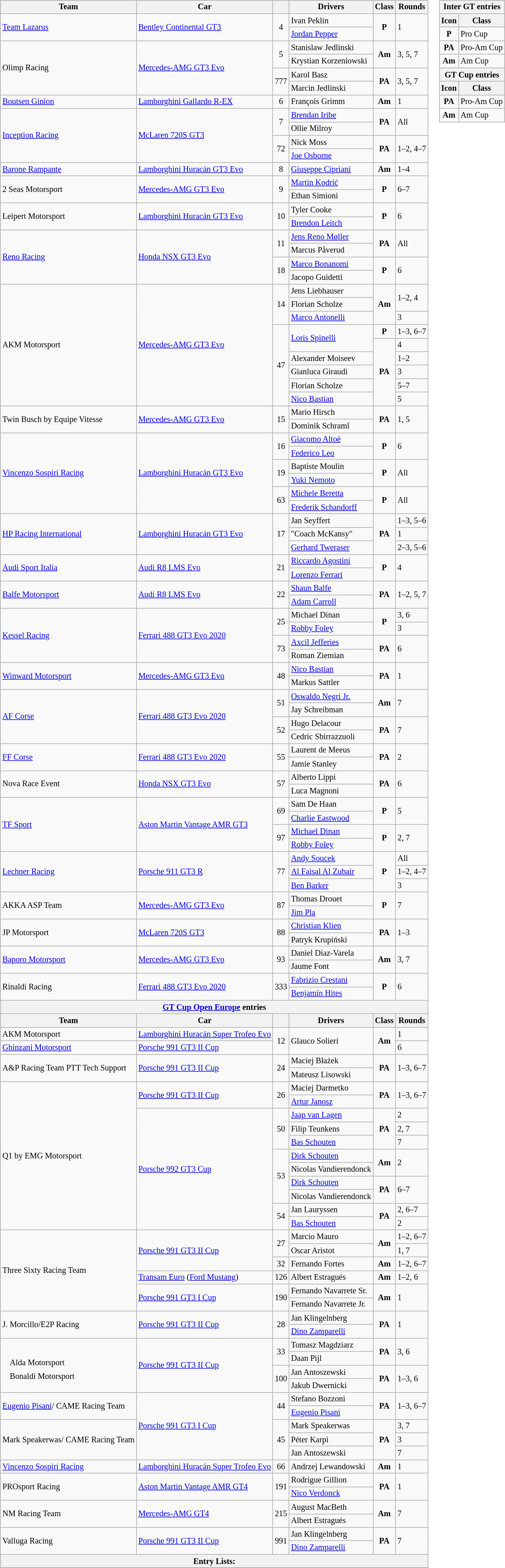<table>
<tr>
<td><br><table class="wikitable" style="font-size: 85%">
<tr>
<th>Team</th>
<th>Car</th>
<th></th>
<th>Drivers</th>
<th>Class</th>
<th>Rounds</th>
</tr>
<tr>
<td rowspan="2"> <a href='#'>Team Lazarus</a></td>
<td rowspan="2"><a href='#'>Bentley Continental GT3</a></td>
<td rowspan=2 align="center">4</td>
<td> Ivan Peklin</td>
<td rowspan="2" align="center"><strong><span>P</span></strong></td>
<td rowspan="2">1</td>
</tr>
<tr>
<td> <a href='#'>Jordan Pepper</a></td>
</tr>
<tr>
<td rowspan="4"> Olimp Racing</td>
<td rowspan="4"><a href='#'>Mercedes-AMG GT3 Evo</a></td>
<td rowspan=2 align="center">5</td>
<td> Stanislaw Jedlinski</td>
<td align="center" rowspan="2"><strong><span>Am</span></strong></td>
<td rowspan="2">3, 5, 7</td>
</tr>
<tr>
<td> Krystian Korzeniowski</td>
</tr>
<tr>
<td rowspan=2 align="center">777</td>
<td> Karol Basz</td>
<td align="center" rowspan="2"><strong><span>PA</span></strong></td>
<td rowspan="2">3, 5, 7</td>
</tr>
<tr>
<td> Marcin Jedlinski</td>
</tr>
<tr>
<td> <a href='#'>Boutsen Ginion</a></td>
<td><a href='#'>Lamborghini Gallardo R-EX</a></td>
<td align="center">6</td>
<td> François Grimm</td>
<td align="center"><strong><span>Am</span></strong></td>
<td>1</td>
</tr>
<tr>
<td rowspan="4"> <a href='#'>Inception Racing</a></td>
<td rowspan="4"><a href='#'>McLaren 720S GT3</a></td>
<td rowspan="2" align="center">7</td>
<td> <a href='#'>Brendan Iribe</a></td>
<td align="center" rowspan="2"><strong><span>PA</span></strong></td>
<td rowspan="2">All</td>
</tr>
<tr>
<td> Ollie Milroy</td>
</tr>
<tr>
<td rowspan=2 align="center">72</td>
<td> Nick Moss</td>
<td align="center" rowspan="2"><strong><span>PA</span></strong></td>
<td rowspan="2">1–2, 4–7</td>
</tr>
<tr>
<td> <a href='#'>Joe Osborne</a></td>
</tr>
<tr>
<td> <a href='#'>Barone Rampante</a></td>
<td><a href='#'>Lamborghini Huracán GT3 Evo</a></td>
<td align="center">8</td>
<td> <a href='#'>Giuseppe Cipriani</a></td>
<td align="center"><strong><span>Am</span></strong></td>
<td>1–4</td>
</tr>
<tr>
<td rowspan="2"> 2 Seas Motorsport</td>
<td rowspan="2"><a href='#'>Mercedes-AMG GT3 Evo</a></td>
<td rowspan=2 align="center">9</td>
<td> <a href='#'>Martin Kodrić</a></td>
<td rowspan="2" align="center"><strong><span>P</span></strong></td>
<td rowspan="2">6–7</td>
</tr>
<tr>
<td> Ethan Simioni</td>
</tr>
<tr>
<td rowspan="2"> Leipert Motorsport</td>
<td rowspan="2"><a href='#'>Lamborghini Huracán GT3 Evo</a></td>
<td rowspan=2 align="center">10</td>
<td> Tyler Cooke</td>
<td rowspan="2" align="center"><strong><span>P</span></strong></td>
<td rowspan="2">6</td>
</tr>
<tr>
<td> <a href='#'>Brendon Leitch</a></td>
</tr>
<tr>
<td rowspan="4"> <a href='#'>Reno Racing</a></td>
<td rowspan="4"><a href='#'>Honda NSX GT3 Evo</a></td>
<td rowspan=2 align="center">11</td>
<td> <a href='#'>Jens Reno Møller</a></td>
<td align="center" rowspan="2"><strong><span>PA</span></strong></td>
<td rowspan="2">All</td>
</tr>
<tr>
<td> Marcus Påverud</td>
</tr>
<tr>
<td rowspan=2 align="center">18</td>
<td> <a href='#'>Marco Bonanomi</a></td>
<td rowspan="2" align="center"><strong><span>P</span></strong></td>
<td rowspan="2">6</td>
</tr>
<tr>
<td> Jacopo Guidetti</td>
</tr>
<tr>
<td rowspan="9"> AKM Motorsport</td>
<td rowspan="9"><a href='#'>Mercedes-AMG GT3 Evo</a></td>
<td rowspan="3" align="center">14</td>
<td> Jens Liebhauser</td>
<td rowspan="3" align="center"><strong><span>Am</span></strong></td>
<td rowspan="2">1–2, 4</td>
</tr>
<tr>
<td> Florian Scholze</td>
</tr>
<tr>
<td> <a href='#'>Marco Antonelli</a></td>
<td>3</td>
</tr>
<tr>
<td rowspan="6" align="center">47</td>
<td rowspan="2"> <a href='#'>Loris Spinelli</a></td>
<td align="center"><strong><span>P</span></strong></td>
<td>1–3, 6–7</td>
</tr>
<tr>
<td rowspan="5" align="center"><strong><span>PA</span></strong></td>
<td>4</td>
</tr>
<tr>
<td> Alexander Moiseev</td>
<td>1–2</td>
</tr>
<tr>
<td> Gianluca Giraudi</td>
<td>3</td>
</tr>
<tr>
<td> Florian Scholze</td>
<td>5–7</td>
</tr>
<tr>
<td> <a href='#'>Nico Bastian</a></td>
<td>5</td>
</tr>
<tr>
<td rowspan="2"> Twin Busch by Equipe Vitesse</td>
<td rowspan="2"><a href='#'>Mercedes-AMG GT3 Evo</a></td>
<td rowspan="2" align="center">15</td>
<td> Mario Hirsch</td>
<td rowspan="2" align="center"><strong><span>PA</span></strong></td>
<td rowspan="2">1, 5</td>
</tr>
<tr>
<td> Dominik Schraml</td>
</tr>
<tr>
<td rowspan="6"> <a href='#'>Vincenzo Sospiri Racing</a></td>
<td rowspan="6"><a href='#'>Lamborghini Huracán GT3 Evo</a></td>
<td rowspan=2 align="center">16</td>
<td> <a href='#'>Giacomo Altoè</a></td>
<td align="center" rowspan="2"><strong><span>P</span></strong></td>
<td rowspan="2">6</td>
</tr>
<tr>
<td> <a href='#'>Federico Leo</a></td>
</tr>
<tr>
<td rowspan=2 align="center">19</td>
<td> Baptiste Moulin</td>
<td align="center" rowspan="2"><strong><span>P</span></strong></td>
<td rowspan="2">All</td>
</tr>
<tr>
<td> <a href='#'>Yuki Nemoto</a></td>
</tr>
<tr>
<td rowspan=2 align="center">63</td>
<td> <a href='#'>Michele Beretta</a></td>
<td align="center" rowspan="2"><strong><span>P</span></strong></td>
<td rowspan="2">All</td>
</tr>
<tr>
<td> <a href='#'>Frederik Schandorff</a></td>
</tr>
<tr>
<td rowspan="3"> <a href='#'>HP Racing International</a></td>
<td rowspan="3"><a href='#'>Lamborghini Huracán GT3 Evo</a></td>
<td rowspan="3" align="center">17</td>
<td> Jan Seyffert</td>
<td rowspan="3" align="center"><strong><span>PA</span></strong></td>
<td>1–3, 5–6</td>
</tr>
<tr>
<td> "Coach McKansy"</td>
<td>1</td>
</tr>
<tr>
<td> <a href='#'>Gerhard Tweraser</a></td>
<td>2–3, 5–6</td>
</tr>
<tr>
<td rowspan="2"> <a href='#'>Audi Sport Italia</a></td>
<td rowspan="2"><a href='#'>Audi R8 LMS Evo</a></td>
<td align="center" rowspan="2">21</td>
<td> <a href='#'>Riccardo Agostini</a></td>
<td rowspan="2" align="center"><strong><span>P</span></strong></td>
<td rowspan="2">4</td>
</tr>
<tr>
<td> <a href='#'>Lorenzo Ferrari</a></td>
</tr>
<tr>
<td rowspan="2"> <a href='#'>Balfe Motorsport</a></td>
<td rowspan="2"><a href='#'>Audi R8 LMS Evo</a></td>
<td rowspan="2" align="center">22</td>
<td> <a href='#'>Shaun Balfe</a></td>
<td rowspan="2" align="center"><strong><span>PA</span></strong></td>
<td rowspan="2">1–2, 5, 7</td>
</tr>
<tr>
<td> <a href='#'>Adam Carroll</a></td>
</tr>
<tr>
<td rowspan="4"> <a href='#'>Kessel Racing</a></td>
<td rowspan="4"><a href='#'>Ferrari 488 GT3 Evo 2020</a></td>
<td rowspan="2" align="center">25</td>
<td> Michael Dinan</td>
<td rowspan="2" align="center"><strong><span>P</span></strong></td>
<td>3, 6</td>
</tr>
<tr>
<td> <a href='#'>Robby Foley</a></td>
<td>3</td>
</tr>
<tr>
<td rowspan="2" align="center">73</td>
<td> <a href='#'>Axcil Jefferies</a></td>
<td rowspan="2" align="center"><strong><span>PA</span></strong></td>
<td rowspan="2">6</td>
</tr>
<tr>
<td> Roman Ziemian</td>
</tr>
<tr>
<td rowspan="2"> <a href='#'>Winward Motorsport</a></td>
<td rowspan="2"><a href='#'>Mercedes-AMG GT3 Evo</a></td>
<td rowspan=2 align="center">48</td>
<td> <a href='#'>Nico Bastian</a></td>
<td rowspan="2" align="center"><strong><span>PA</span></strong></td>
<td rowspan="2">1</td>
</tr>
<tr>
<td> Markus Sattler</td>
</tr>
<tr>
<td rowspan="4"> <a href='#'>AF Corse</a></td>
<td rowspan="4"><a href='#'>Ferrari 488 GT3 Evo 2020</a></td>
<td rowspan="2" align="center">51</td>
<td> <a href='#'>Oswaldo Negri Jr.</a></td>
<td rowspan="2" align="center"><strong><span>Am</span></strong></td>
<td rowspan="2">7</td>
</tr>
<tr>
<td> Jay Schreibman</td>
</tr>
<tr>
<td rowspan="2" align="center">52</td>
<td> Hugo Delacour</td>
<td rowspan="2" align="center"><strong><span>PA</span></strong></td>
<td rowspan="2">7</td>
</tr>
<tr>
<td> Cedric Sbirrazzuoli</td>
</tr>
<tr>
<td rowspan="2"> <a href='#'>FF Corse</a></td>
<td rowspan="2"><a href='#'>Ferrari 488 GT3 Evo 2020</a></td>
<td rowspan="2" align="center">55</td>
<td> Laurent de Meeus</td>
<td rowspan="2" align="center"><strong><span>PA</span></strong></td>
<td rowspan="2">2</td>
</tr>
<tr>
<td> Jamie Stanley</td>
</tr>
<tr>
<td rowspan="2"> Nova Race Event</td>
<td rowspan="2"><a href='#'>Honda NSX GT3 Evo</a></td>
<td rowspan=2 align="center">57</td>
<td> Alberto Lippi</td>
<td align="center" rowspan="2"><strong><span>PA</span></strong></td>
<td rowspan="2">6</td>
</tr>
<tr>
<td> Luca Magnoni</td>
</tr>
<tr>
<td rowspan="4"> <a href='#'>TF Sport</a></td>
<td rowspan="4"><a href='#'>Aston Martin Vantage AMR GT3</a></td>
<td rowspan=2 align="center">69</td>
<td> Sam De Haan</td>
<td align="center" rowspan="2"><strong><span>P</span></strong></td>
<td rowspan="2">5</td>
</tr>
<tr>
<td> <a href='#'>Charlie Eastwood</a></td>
</tr>
<tr>
<td rowspan=2 align="center">97</td>
<td> <a href='#'>Michael Dinan</a></td>
<td align="center" rowspan="2"><strong><span>P</span></strong></td>
<td rowspan="2">2, 7</td>
</tr>
<tr>
<td> <a href='#'>Robby Foley</a></td>
</tr>
<tr>
<td rowspan="3"> <a href='#'>Lechner Racing</a></td>
<td rowspan="3"><a href='#'>Porsche 911 GT3 R</a></td>
<td align="center" rowspan="3">77</td>
<td> <a href='#'>Andy Soucek</a></td>
<td align="center" rowspan="3"><strong><span>P</span></strong></td>
<td>All</td>
</tr>
<tr>
<td> <a href='#'>Al Faisal Al Zubair</a></td>
<td>1–2, 4–7</td>
</tr>
<tr>
<td> <a href='#'>Ben Barker</a></td>
<td>3</td>
</tr>
<tr>
<td rowspan="2"> AKKA ASP Team</td>
<td rowspan="2"><a href='#'>Mercedes-AMG GT3 Evo</a></td>
<td rowspan="2" align="center">87</td>
<td> Thomas Drouet</td>
<td rowspan="2" align="center"><strong><span>P</span></strong></td>
<td rowspan="2">7</td>
</tr>
<tr>
<td> <a href='#'>Jim Pla</a></td>
</tr>
<tr>
<td rowspan="2"> JP Motorsport</td>
<td rowspan="2"><a href='#'>McLaren 720S GT3</a></td>
<td rowspan="2" align="center">88</td>
<td> <a href='#'>Christian Klien</a></td>
<td rowspan="2" align="center"><strong><span>PA</span></strong></td>
<td rowspan="2">1–3</td>
</tr>
<tr>
<td> Patryk Krupiński</td>
</tr>
<tr>
<td rowspan="2"> <a href='#'>Baporo Motorsport</a></td>
<td rowspan="2"><a href='#'>Mercedes-AMG GT3 Evo</a></td>
<td align="center" rowspan="2">93</td>
<td> Daniel Diaz-Varela</td>
<td align="center" rowspan="2"><strong><span>Am</span></strong></td>
<td rowspan="2">3, 7</td>
</tr>
<tr>
<td> Jaume Font</td>
</tr>
<tr>
<td rowspan="2"> Rinaldi Racing</td>
<td rowspan="2"><a href='#'>Ferrari 488 GT3 Evo 2020</a></td>
<td rowspan="2" align="center">333</td>
<td> <a href='#'>Fabrizio Crestani</a></td>
<td rowspan="2" align="center"><strong><span>P</span></strong></td>
<td rowspan="2">6</td>
</tr>
<tr>
<td> <a href='#'>Benjamín Hites</a></td>
</tr>
<tr>
<th colspan="6"><a href='#'>GT Cup Open Europe</a> entries</th>
</tr>
<tr>
<th>Team</th>
<th>Car</th>
<th></th>
<th>Drivers</th>
<th>Class</th>
<th>Rounds</th>
</tr>
<tr>
<td> AKM Motorsport</td>
<td><a href='#'>Lamborghini Huracán Super Trofeo Evo</a></td>
<td align="center" rowspan="2">12</td>
<td rowspan="2"> Glauco Solieri</td>
<td align="center" rowspan="2"><strong><span>Am</span></strong></td>
<td>1</td>
</tr>
<tr>
<td> <a href='#'>Ghinzani Motorsport</a></td>
<td><a href='#'>Porsche 991 GT3 II Cup</a></td>
<td>6</td>
</tr>
<tr>
<td rowspan="2"> A&P Racing Team PTT Tech Support</td>
<td rowspan="2"><a href='#'>Porsche 991 GT3 II Cup</a></td>
<td rowspan=2 align="center">24</td>
<td> Maciej Błażek</td>
<td rowspan="2" align="center"><strong><span>PA</span></strong></td>
<td rowspan="2">1–3, 6–7</td>
</tr>
<tr>
<td> Mateusz Lisowski</td>
</tr>
<tr>
<td rowspan="11"> Q1 by EMG Motorsport</td>
<td rowspan="2"><a href='#'>Porsche 991 GT3 II Cup</a></td>
<td rowspan=2 align="center">26</td>
<td> Maciej Darmetko</td>
<td rowspan="2" align="center"><strong><span>PA</span></strong></td>
<td rowspan="2">1–3, 6–7</td>
</tr>
<tr>
<td> <a href='#'>Artur Janosz</a></td>
</tr>
<tr>
<td rowspan="9"><a href='#'>Porsche 992 GT3 Cup</a></td>
<td rowspan="3" align="center">50</td>
<td> <a href='#'>Jaap van Lagen</a></td>
<td rowspan="3" align="center"><strong><span>PA</span></strong></td>
<td>2</td>
</tr>
<tr>
<td> Filip Teunkens</td>
<td>2, 7</td>
</tr>
<tr>
<td> <a href='#'>Bas Schouten</a></td>
<td>7</td>
</tr>
<tr>
<td rowspan="4" align="center">53</td>
<td> <a href='#'>Dirk Schouten</a></td>
<td rowspan="2" align="center"><strong><span>Am</span></strong></td>
<td rowspan="2">2</td>
</tr>
<tr>
<td> Nicolas Vandierendonck</td>
</tr>
<tr>
<td> <a href='#'>Dirk Schouten</a></td>
<td rowspan="2" align="center"><strong><span>PA</span></strong></td>
<td rowspan="2">6–7</td>
</tr>
<tr>
<td> Nicolas Vandierendonck</td>
</tr>
<tr>
<td rowspan="2" align="center">54</td>
<td> Jan Lauryssen</td>
<td rowspan="2" align="center"><strong><span>PA</span></strong></td>
<td>2, 6–7</td>
</tr>
<tr>
<td> <a href='#'>Bas Schouten</a></td>
<td>2</td>
</tr>
<tr>
<td rowspan="6"> Three Sixty Racing Team</td>
<td rowspan="3"><a href='#'>Porsche 991 GT3 II Cup</a></td>
<td rowspan="2" align="center">27</td>
<td> Marcio Mauro</td>
<td rowspan="2" align="center"><strong><span>Am</span></strong></td>
<td>1–2, 6–7</td>
</tr>
<tr>
<td> Oscar Aristot</td>
<td>1, 7</td>
</tr>
<tr>
<td align="center">32</td>
<td> Fernando Fortes</td>
<td align="center"><strong><span>Am</span></strong></td>
<td>1–2, 6–7</td>
</tr>
<tr>
<td><a href='#'>Transam Euro</a> (<a href='#'>Ford Mustang</a>)</td>
<td align="center">126</td>
<td> Albert Estragués</td>
<td align="center"><strong><span>Am</span></strong></td>
<td>1–2, 6</td>
</tr>
<tr>
<td rowspan="2"><a href='#'>Porsche 991 GT3 I Cup</a></td>
<td rowspan="2" align="center">190</td>
<td> Fernando Navarrete Sr.</td>
<td rowspan="2" align="center"><strong><span>Am</span></strong></td>
<td rowspan="2">1</td>
</tr>
<tr>
<td> Fernando Navarrete Jr.</td>
</tr>
<tr>
<td rowspan="2"> J. Morcillo/E2P Racing</td>
<td rowspan="2"><a href='#'>Porsche 991 GT3 II Cup</a></td>
<td rowspan=2 align="center">28</td>
<td> Jan Klingelnberg</td>
<td rowspan="2" align="center"><strong><span>PA</span></strong></td>
<td rowspan="2">1</td>
</tr>
<tr>
<td> <a href='#'>Dino Zamparelli</a></td>
</tr>
<tr>
<td rowspan=4><br><table style="float: left; border-top:transparent; border-right:transparent; border-bottom:transparent; border-left:transparent;">
<tr>
<td style=" border-top:transparent; border-right:transparent; border-bottom:transparent; border-left:transparent;" rowspan=9><br></td>
<td style=" border-top:transparent; border-right:transparent; border-bottom:transparent; border-left:transparent;">Alda Motorsport</td>
</tr>
<tr>
<td style=" border-top:transparent; border-right:transparent; border-bottom:transparent; border-left:transparent;">Bonaldi Motorsport</td>
</tr>
<tr>
</tr>
</table>
</td>
<td rowspan="4"><a href='#'>Porsche 991 GT3 II Cup</a></td>
<td rowspan="2" align="center">33</td>
<td> Tomasz Magdziarz</td>
<td rowspan="2" align="center"><strong><span>PA</span></strong></td>
<td rowspan="2">3, 6</td>
</tr>
<tr>
<td> Daan Pijl</td>
</tr>
<tr>
<td rowspan="2" align="center">100</td>
<td> Jan Antoszewski</td>
<td rowspan="2" align="center"><strong><span>PA</span></strong></td>
<td rowspan="2">1–3, 6</td>
</tr>
<tr>
<td> Jakub Dwernicki</td>
</tr>
<tr>
<td rowspan="2"> <a href='#'>Eugenio Pisani</a>/ CAME Racing Team</td>
<td rowspan="5"><a href='#'>Porsche 991 GT3 I Cup</a></td>
<td rowspan="2" align="center">44</td>
<td> Stefano Bozzoni</td>
<td rowspan="2" align="center"><strong><span>PA</span></strong></td>
<td rowspan="2">1–3, 6–7</td>
</tr>
<tr>
<td> <a href='#'>Eugenio Pisani</a></td>
</tr>
<tr>
<td rowspan="3"> Mark Speakerwas/ CAME Racing Team</td>
<td rowspan="3" align="center">45</td>
<td> Mark Speakerwas</td>
<td rowspan="3" align="center"><strong><span>PA</span></strong></td>
<td>3, 7</td>
</tr>
<tr>
<td> Péter Karpi</td>
<td>3</td>
</tr>
<tr>
<td> Jan Antoszewski</td>
<td>7</td>
</tr>
<tr>
<td> <a href='#'>Vincenzo Sospiri Racing</a></td>
<td><a href='#'>Lamborghini Huracán Super Trofeo Evo</a></td>
<td align="center">66</td>
<td> Andrzej Lewandowski</td>
<td align="center"><strong><span>Am</span></strong></td>
<td>1</td>
</tr>
<tr>
<td rowspan="2"> PROsport Racing</td>
<td rowspan="2"><a href='#'>Aston Martin Vantage AMR GT4</a></td>
<td rowspan="2" align="center">191</td>
<td> Rodrigue Gillion</td>
<td rowspan="2" align="center"><strong><span>PA</span></strong></td>
<td rowspan="2">1</td>
</tr>
<tr>
<td> <a href='#'>Nico Verdonck</a></td>
</tr>
<tr>
<td rowspan="2"> NM Racing Team</td>
<td rowspan="2"><a href='#'>Mercedes-AMG GT4</a></td>
<td rowspan="2" align="center">215</td>
<td> August MacBeth</td>
<td rowspan="2" align="center"><strong><span>Am</span></strong></td>
<td rowspan="2">7</td>
</tr>
<tr>
<td> Albert Estragués</td>
</tr>
<tr>
<td rowspan="2"> Valluga Racing</td>
<td rowspan="2"><a href='#'>Porsche 991 GT3 II Cup</a></td>
<td rowspan=2 align="center">991</td>
<td> Jan Klingelnberg</td>
<td rowspan="2" align="center"><strong><span>PA</span></strong></td>
<td rowspan="2">7</td>
</tr>
<tr>
<td> <a href='#'>Dino Zamparelli</a></td>
</tr>
<tr>
<th colspan="6">Entry Lists: </th>
</tr>
<tr>
</tr>
</table>
</td>
<td valign="top"><br><table class="wikitable" style="font-size: 85%;">
<tr>
<th colspan="2">Inter GT entries</th>
</tr>
<tr>
<th>Icon</th>
<th>Class</th>
</tr>
<tr>
<td align=center><strong><span>P</span></strong></td>
<td>Pro Cup</td>
</tr>
<tr>
<td align=center><strong><span>PA</span></strong></td>
<td>Pro-Am Cup</td>
</tr>
<tr>
<td align=center><strong><span>Am</span></strong></td>
<td>Am Cup</td>
</tr>
<tr>
<th colspan="2">GT Cup entries</th>
</tr>
<tr>
<th>Icon</th>
<th>Class</th>
</tr>
<tr>
<td align=center><strong><span>PA</span></strong></td>
<td>Pro-Am Cup</td>
</tr>
<tr>
<td align=center><strong><span>Am</span></strong></td>
<td>Am Cup</td>
</tr>
</table>
</td>
</tr>
</table>
